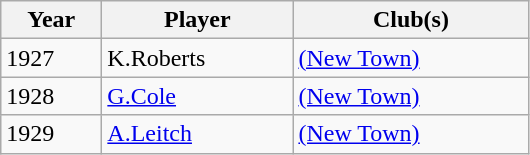<table class="wikitable sortable">
<tr>
<th width=060px>Year</th>
<th width=120px>Player</th>
<th width=150px>Club(s)</th>
</tr>
<tr>
<td>1927</td>
<td>K.Roberts</td>
<td><a href='#'>(New Town)</a></td>
</tr>
<tr>
<td>1928</td>
<td><a href='#'>G.Cole</a></td>
<td><a href='#'>(New Town)</a></td>
</tr>
<tr>
<td>1929</td>
<td><a href='#'>A.Leitch</a></td>
<td><a href='#'>(New Town)</a></td>
</tr>
</table>
